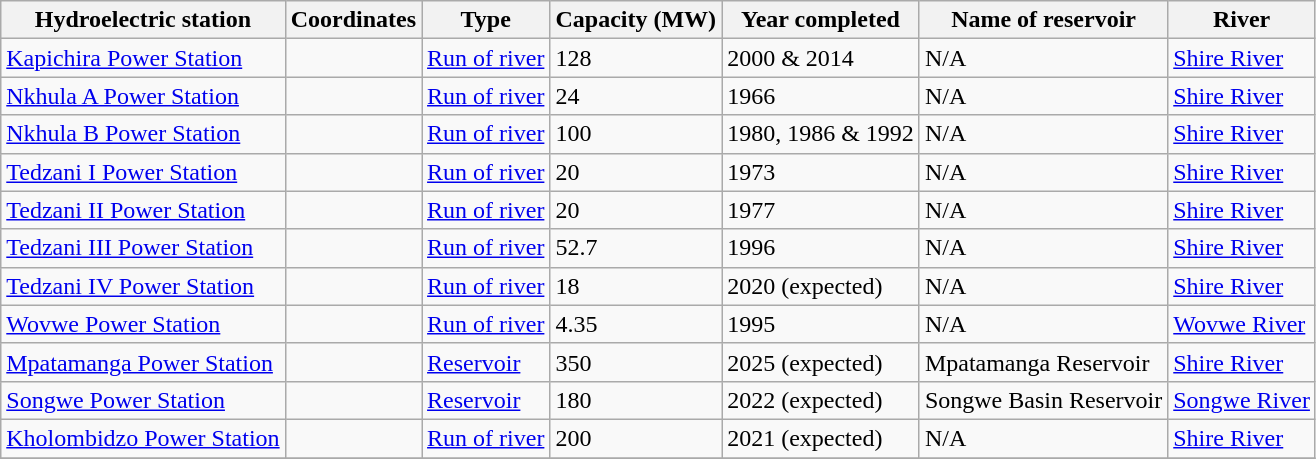<table class="wikitable">
<tr>
<th>Hydroelectric station</th>
<th>Coordinates</th>
<th>Type</th>
<th>Capacity (MW)</th>
<th>Year completed</th>
<th>Name of reservoir</th>
<th>River</th>
</tr>
<tr>
<td><a href='#'>Kapichira Power Station</a></td>
<td></td>
<td><a href='#'>Run of river</a></td>
<td>128</td>
<td>2000 & 2014</td>
<td>N/A</td>
<td><a href='#'>Shire River</a></td>
</tr>
<tr>
<td><a href='#'>Nkhula A Power Station</a></td>
<td></td>
<td><a href='#'>Run of river</a></td>
<td>24</td>
<td>1966</td>
<td>N/A</td>
<td><a href='#'>Shire River</a></td>
</tr>
<tr>
<td><a href='#'>Nkhula B Power Station</a></td>
<td></td>
<td><a href='#'>Run of river</a></td>
<td>100</td>
<td>1980, 1986 & 1992</td>
<td>N/A</td>
<td><a href='#'>Shire River</a></td>
</tr>
<tr>
<td><a href='#'>Tedzani I Power Station</a></td>
<td></td>
<td><a href='#'>Run of river</a></td>
<td>20</td>
<td>1973</td>
<td>N/A</td>
<td><a href='#'>Shire River</a></td>
</tr>
<tr>
<td><a href='#'>Tedzani II Power Station</a></td>
<td></td>
<td><a href='#'>Run of river</a></td>
<td>20</td>
<td>1977</td>
<td>N/A</td>
<td><a href='#'>Shire River</a></td>
</tr>
<tr>
<td><a href='#'>Tedzani III Power Station</a></td>
<td></td>
<td><a href='#'>Run of river</a></td>
<td>52.7</td>
<td>1996</td>
<td>N/A</td>
<td><a href='#'>Shire River</a></td>
</tr>
<tr>
<td><a href='#'>Tedzani IV Power Station</a></td>
<td></td>
<td><a href='#'>Run of river</a></td>
<td>18</td>
<td>2020 (expected)</td>
<td>N/A</td>
<td><a href='#'>Shire River</a></td>
</tr>
<tr>
<td><a href='#'>Wovwe Power Station</a></td>
<td></td>
<td><a href='#'>Run of river</a></td>
<td>4.35</td>
<td>1995</td>
<td>N/A</td>
<td><a href='#'>Wovwe River</a></td>
</tr>
<tr>
<td><a href='#'>Mpatamanga Power Station</a></td>
<td></td>
<td><a href='#'>Reservoir</a></td>
<td>350</td>
<td>2025 (expected)</td>
<td>Mpatamanga Reservoir</td>
<td><a href='#'>Shire River</a></td>
</tr>
<tr>
<td><a href='#'>Songwe Power Station</a></td>
<td></td>
<td><a href='#'>Reservoir</a></td>
<td>180</td>
<td>2022 (expected)</td>
<td>Songwe Basin Reservoir</td>
<td><a href='#'>Songwe River</a></td>
</tr>
<tr>
<td><a href='#'>Kholombidzo Power Station</a></td>
<td></td>
<td><a href='#'>Run of river</a></td>
<td>200</td>
<td>2021 (expected)</td>
<td>N/A</td>
<td><a href='#'>Shire River</a></td>
</tr>
<tr>
</tr>
</table>
